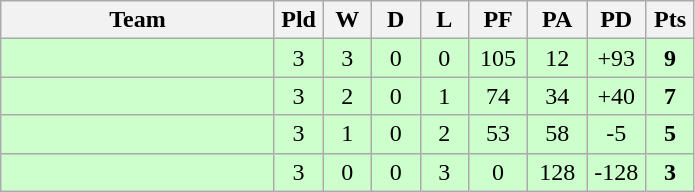<table class="wikitable" style="text-align:center;">
<tr>
<th width=175>Team</th>
<th width=25 abbr="Played">Pld</th>
<th width=25 abbr="Won">W</th>
<th width=25 abbr="Drawn">D</th>
<th width=25 abbr="Lost">L</th>
<th width=32 abbr="Points for">PF</th>
<th width=32 abbr="Points against">PA</th>
<th width=32 abbr="Points difference">PD</th>
<th width=25 abbr="Points">Pts</th>
</tr>
<tr bgcolor=ccffcc>
<td align=left></td>
<td>3</td>
<td>3</td>
<td>0</td>
<td>0</td>
<td>105</td>
<td>12</td>
<td>+93</td>
<td><strong>9</strong></td>
</tr>
<tr bgcolor=ccffcc>
<td align=left></td>
<td>3</td>
<td>2</td>
<td>0</td>
<td>1</td>
<td>74</td>
<td>34</td>
<td>+40</td>
<td><strong>7</strong></td>
</tr>
<tr bgcolor=ccffcc>
<td align=left></td>
<td>3</td>
<td>1</td>
<td>0</td>
<td>2</td>
<td>53</td>
<td>58</td>
<td>-5</td>
<td><strong>5</strong></td>
</tr>
<tr bgcolor=ccffcc>
<td align=left></td>
<td>3</td>
<td>0</td>
<td>0</td>
<td>3</td>
<td>0</td>
<td>128</td>
<td>-128</td>
<td><strong>3</strong></td>
</tr>
</table>
